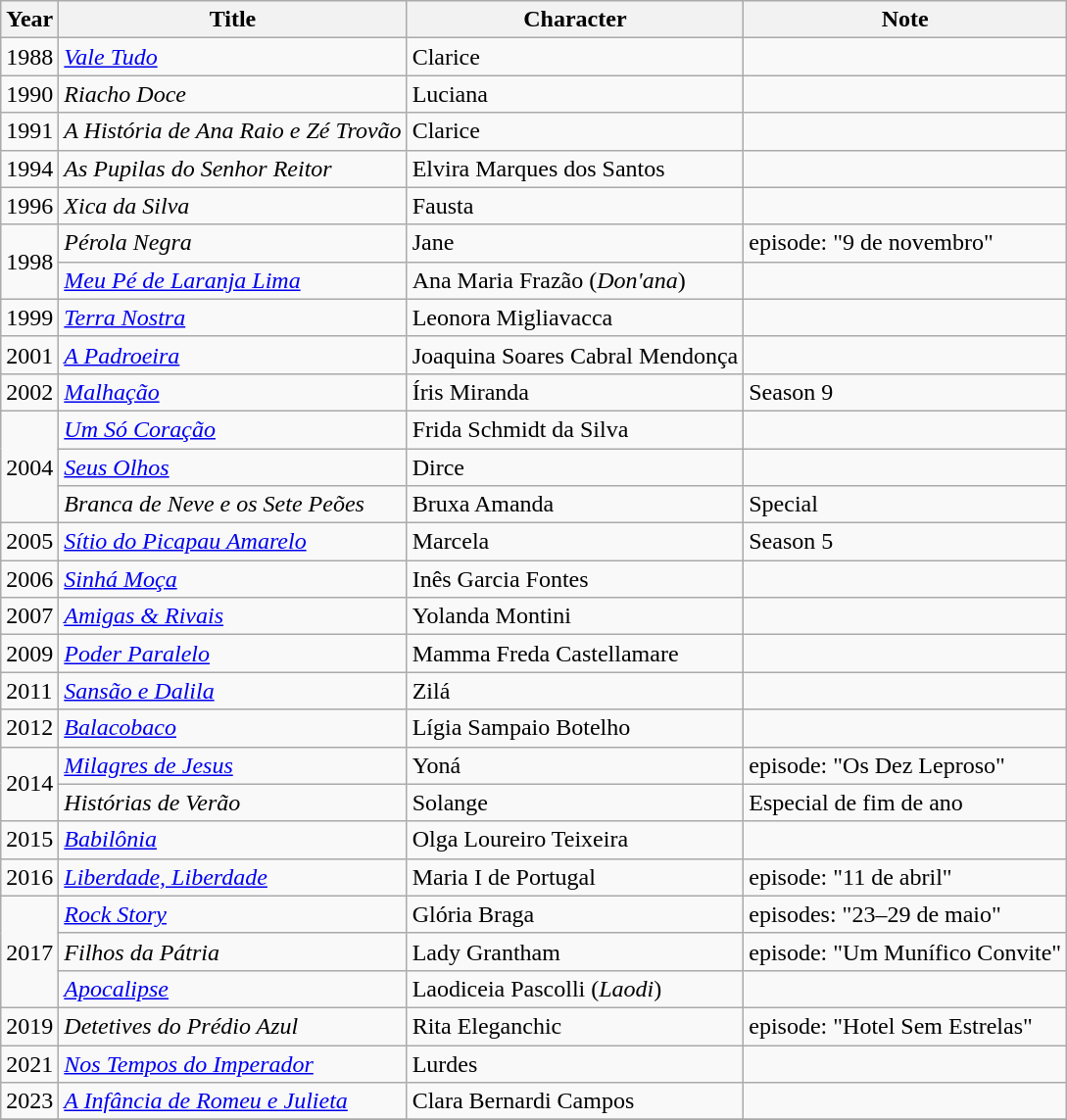<table class="wikitable">
<tr>
<th>Year</th>
<th>Title</th>
<th>Character</th>
<th>Note</th>
</tr>
<tr>
<td>1988</td>
<td><em><a href='#'>Vale Tudo</a></em></td>
<td>Clarice</td>
<td></td>
</tr>
<tr>
<td>1990</td>
<td><em>Riacho Doce</em></td>
<td>Luciana</td>
<td></td>
</tr>
<tr>
<td>1991</td>
<td><em>A História de Ana Raio e Zé Trovão</em></td>
<td>Clarice</td>
<td></td>
</tr>
<tr>
<td>1994</td>
<td><em>As Pupilas do Senhor Reitor</em></td>
<td>Elvira Marques dos Santos</td>
<td></td>
</tr>
<tr>
<td>1996</td>
<td><em>Xica da Silva</em></td>
<td>Fausta</td>
<td></td>
</tr>
<tr>
<td rowspan=2>1998</td>
<td><em>Pérola Negra</em></td>
<td>Jane</td>
<td>episode: "9 de novembro"</td>
</tr>
<tr>
<td><em><a href='#'>Meu Pé de Laranja Lima</a></em></td>
<td>Ana Maria Frazão (<em>Don'ana</em>)</td>
<td></td>
</tr>
<tr>
<td>1999</td>
<td><em><a href='#'>Terra Nostra</a></em></td>
<td>Leonora Migliavacca</td>
<td></td>
</tr>
<tr>
<td>2001</td>
<td><em><a href='#'>A Padroeira</a></em></td>
<td>Joaquina Soares Cabral Mendonça</td>
<td></td>
</tr>
<tr>
<td>2002</td>
<td><em><a href='#'>Malhação</a></em></td>
<td>Íris Miranda</td>
<td>Season 9</td>
</tr>
<tr>
<td rowspan=3>2004</td>
<td><em><a href='#'>Um Só Coração</a></em></td>
<td>Frida Schmidt da Silva</td>
<td></td>
</tr>
<tr>
<td><em><a href='#'>Seus Olhos</a></em></td>
<td>Dirce</td>
<td></td>
</tr>
<tr>
<td><em>Branca de Neve e os Sete Peões</em></td>
<td>Bruxa Amanda</td>
<td>Special</td>
</tr>
<tr>
<td>2005</td>
<td><em><a href='#'>Sítio do Picapau Amarelo</a></em></td>
<td>Marcela</td>
<td>Season 5</td>
</tr>
<tr>
<td>2006</td>
<td><em><a href='#'>Sinhá Moça</a></em></td>
<td>Inês Garcia Fontes</td>
<td></td>
</tr>
<tr>
<td>2007</td>
<td><em><a href='#'>Amigas & Rivais</a></em></td>
<td>Yolanda Montini</td>
<td></td>
</tr>
<tr>
<td>2009</td>
<td><em><a href='#'>Poder Paralelo</a></em></td>
<td>Mamma Freda Castellamare</td>
<td></td>
</tr>
<tr>
<td>2011</td>
<td><em><a href='#'>Sansão e Dalila</a> </em></td>
<td>Zilá</td>
<td></td>
</tr>
<tr>
<td>2012</td>
<td><em><a href='#'>Balacobaco</a></em></td>
<td>Lígia Sampaio Botelho</td>
<td></td>
</tr>
<tr>
<td rowspan=2>2014</td>
<td><em><a href='#'>Milagres de Jesus</a></em></td>
<td>Yoná</td>
<td>episode: "Os Dez Leproso"</td>
</tr>
<tr>
<td><em>Histórias de Verão</em></td>
<td>Solange</td>
<td>Especial de fim de ano</td>
</tr>
<tr>
<td>2015</td>
<td><em><a href='#'>Babilônia</a></em></td>
<td>Olga Loureiro Teixeira</td>
<td></td>
</tr>
<tr>
<td>2016</td>
<td><em><a href='#'>Liberdade, Liberdade</a> </em></td>
<td>Maria I de Portugal</td>
<td>episode: "11 de abril"</td>
</tr>
<tr>
<td rowspan=3>2017</td>
<td><em><a href='#'>Rock Story</a></em></td>
<td>Glória Braga</td>
<td>episodes: "23–29 de maio"</td>
</tr>
<tr>
<td><em>Filhos da Pátria</em></td>
<td>Lady Grantham</td>
<td>episode: "Um Munífico Convite"</td>
</tr>
<tr>
<td><em><a href='#'>Apocalipse</a> </em></td>
<td>Laodiceia Pascolli (<em>Laodi</em>)</td>
<td></td>
</tr>
<tr>
<td>2019</td>
<td><em>Detetives do Prédio Azul</em></td>
<td>Rita Eleganchic</td>
<td>episode: "Hotel Sem Estrelas"</td>
</tr>
<tr>
<td>2021</td>
<td><em><a href='#'>Nos Tempos do Imperador</a></em></td>
<td>Lurdes</td>
<td></td>
</tr>
<tr>
<td>2023</td>
<td><em><a href='#'>A Infância de Romeu e Julieta</a></em></td>
<td>Clara Bernardi Campos</td>
<td></td>
</tr>
<tr>
</tr>
</table>
